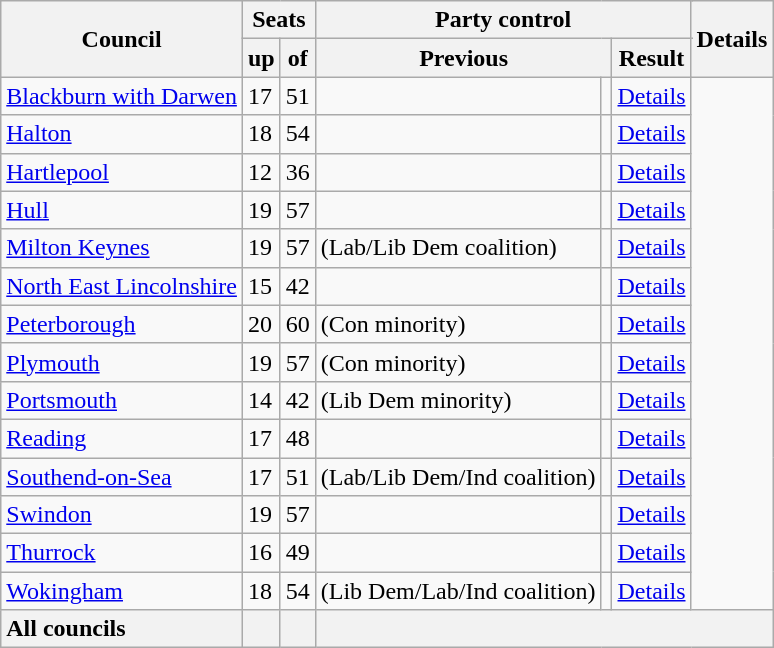<table class="wikitable sortable">
<tr>
<th rowspan="2">Council</th>
<th colspan="2">Seats</th>
<th colspan="4">Party control</th>
<th rowspan="2">Details</th>
</tr>
<tr>
<th>up</th>
<th>of</th>
<th colspan="2">Previous</th>
<th colspan="2">Result</th>
</tr>
<tr>
<td><a href='#'>Blackburn with Darwen</a></td>
<td>17</td>
<td>51</td>
<td></td>
<td></td>
<td><a href='#'>Details</a></td>
</tr>
<tr>
<td><a href='#'>Halton</a></td>
<td>18</td>
<td>54</td>
<td></td>
<td></td>
<td><a href='#'>Details</a></td>
</tr>
<tr>
<td><a href='#'>Hartlepool</a></td>
<td>12</td>
<td>36</td>
<td></td>
<td></td>
<td><a href='#'>Details</a></td>
</tr>
<tr>
<td><a href='#'>Hull</a></td>
<td>19</td>
<td>57</td>
<td></td>
<td></td>
<td><a href='#'>Details</a></td>
</tr>
<tr>
<td><a href='#'>Milton Keynes</a></td>
<td>19</td>
<td>57</td>
<td> (Lab/Lib Dem coalition)</td>
<td></td>
<td><a href='#'>Details</a></td>
</tr>
<tr>
<td><a href='#'>North East Lincolnshire</a></td>
<td>15</td>
<td>42</td>
<td></td>
<td></td>
<td><a href='#'>Details</a></td>
</tr>
<tr>
<td><a href='#'>Peterborough</a></td>
<td>20</td>
<td>60</td>
<td> (Con minority)</td>
<td></td>
<td><a href='#'>Details</a></td>
</tr>
<tr>
<td><a href='#'>Plymouth</a></td>
<td>19</td>
<td>57</td>
<td> (Con minority)</td>
<td></td>
<td><a href='#'>Details</a></td>
</tr>
<tr>
<td><a href='#'>Portsmouth</a></td>
<td>14</td>
<td>42</td>
<td> (Lib Dem minority)</td>
<td></td>
<td><a href='#'>Details</a></td>
</tr>
<tr>
<td><a href='#'>Reading</a></td>
<td>17</td>
<td>48</td>
<td></td>
<td></td>
<td><a href='#'>Details</a></td>
</tr>
<tr>
<td><a href='#'>Southend-on-Sea</a></td>
<td>17</td>
<td>51</td>
<td> (Lab/Lib Dem/Ind coalition)</td>
<td></td>
<td><a href='#'>Details</a></td>
</tr>
<tr>
<td><a href='#'>Swindon</a></td>
<td>19</td>
<td>57</td>
<td></td>
<td></td>
<td><a href='#'>Details</a></td>
</tr>
<tr>
<td><a href='#'>Thurrock</a></td>
<td>16</td>
<td>49</td>
<td></td>
<td></td>
<td><a href='#'>Details</a></td>
</tr>
<tr>
<td><a href='#'>Wokingham</a></td>
<td>18</td>
<td>54</td>
<td> (Lib Dem/Lab/Ind coalition)</td>
<td></td>
<td><a href='#'>Details</a></td>
</tr>
<tr class="sortbottom">
<th style="text-align:left;">All councils</th>
<th></th>
<th></th>
<th colspan="5"></th>
</tr>
</table>
